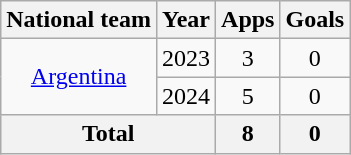<table class="wikitable" style="text-align:center">
<tr>
<th>National team</th>
<th>Year</th>
<th>Apps</th>
<th>Goals</th>
</tr>
<tr>
<td rowspan="2"><a href='#'>Argentina</a></td>
<td>2023</td>
<td>3</td>
<td>0</td>
</tr>
<tr>
<td>2024</td>
<td>5</td>
<td>0</td>
</tr>
<tr>
<th colspan="2">Total</th>
<th>8</th>
<th>0</th>
</tr>
</table>
